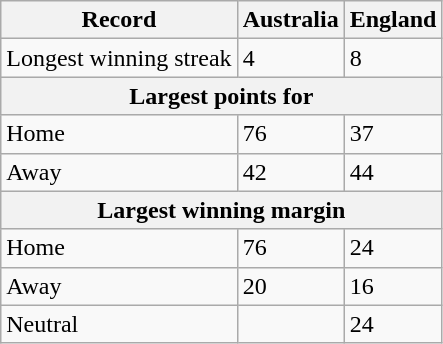<table class="wikitable">
<tr>
<th>Record</th>
<th>Australia</th>
<th>England</th>
</tr>
<tr>
<td>Longest winning streak</td>
<td>4 </td>
<td>8 </td>
</tr>
<tr>
<th colspan=3 align=center>Largest points for</th>
</tr>
<tr>
<td>Home</td>
<td>76 </td>
<td>37 </td>
</tr>
<tr>
<td>Away</td>
<td>42 </td>
<td>44 </td>
</tr>
<tr>
<th colspan=3 align=center>Largest winning margin</th>
</tr>
<tr>
<td>Home</td>
<td>76 </td>
<td>24 </td>
</tr>
<tr>
<td>Away</td>
<td>20 </td>
<td>16 </td>
</tr>
<tr>
<td>Neutral</td>
<td></td>
<td>24 </td>
</tr>
</table>
